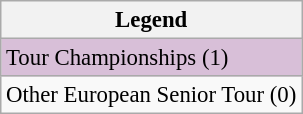<table class="wikitable" style="font-size:95%;">
<tr>
<th>Legend</th>
</tr>
<tr style="background:thistle">
<td>Tour Championships (1)</td>
</tr>
<tr>
<td>Other European Senior Tour (0)</td>
</tr>
</table>
